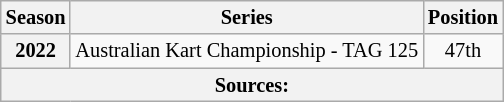<table class="wikitable" style="font-size: 85%; text-align:center">
<tr>
<th>Season</th>
<th>Series</th>
<th>Position</th>
</tr>
<tr>
<th>2022</th>
<td align="left">Australian Kart Championship - TAG 125</td>
<td>47th</td>
</tr>
<tr>
<th colspan="3">Sources:</th>
</tr>
</table>
